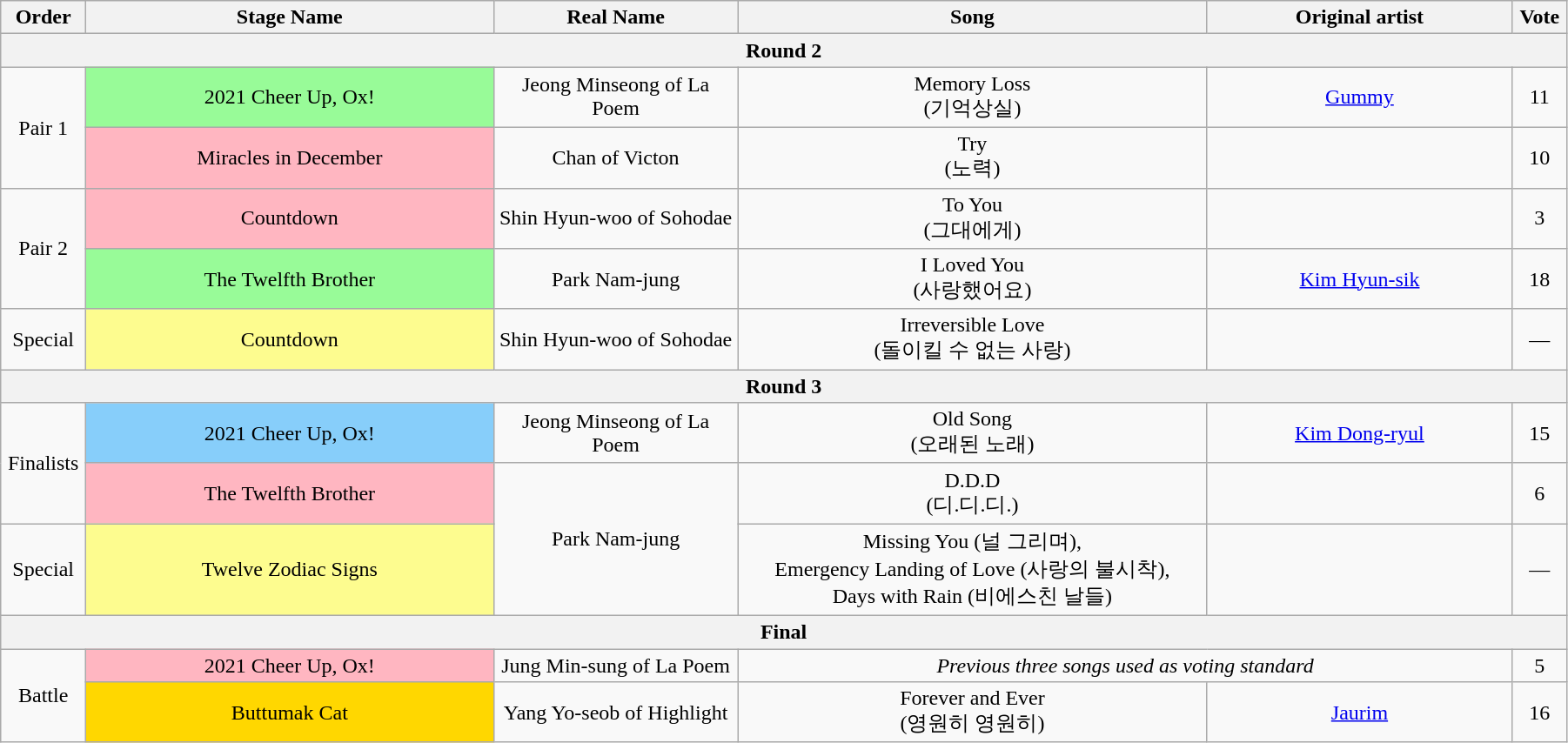<table class="wikitable" style="text-align:center; width:95%;">
<tr>
<th style="width:1%;">Order</th>
<th style="width:20%;">Stage Name</th>
<th style="width:12%;">Real Name</th>
<th style="width:23%;">Song</th>
<th style="width:15%;">Original artist</th>
<th style="width:1%;">Vote</th>
</tr>
<tr>
<th colspan=6>Round 2</th>
</tr>
<tr>
<td rowspan=2>Pair 1</td>
<td bgcolor="palegreen">2021 Cheer Up, Ox!</td>
<td>Jeong Minseong of La Poem</td>
<td>Memory Loss<br>(기억상실)</td>
<td><a href='#'>Gummy</a></td>
<td>11</td>
</tr>
<tr>
<td bgcolor="lightpink">Miracles in December</td>
<td>Chan of Victon</td>
<td>Try<br>(노력)</td>
<td></td>
<td>10</td>
</tr>
<tr>
<td rowspan=2>Pair 2</td>
<td bgcolor="lightpink">Countdown</td>
<td>Shin Hyun-woo of Sohodae</td>
<td>To You<br>(그대에게)</td>
<td></td>
<td>3</td>
</tr>
<tr>
<td bgcolor="palegreen">The Twelfth Brother</td>
<td>Park Nam-jung</td>
<td>I Loved You<br>(사랑했어요)</td>
<td><a href='#'>Kim Hyun-sik</a></td>
<td>18</td>
</tr>
<tr>
<td>Special</td>
<td bgcolor="#FDFC8F">Countdown</td>
<td>Shin Hyun-woo of Sohodae</td>
<td>Irreversible Love<br>(돌이킬 수 없는 사랑)</td>
<td></td>
<td>—</td>
</tr>
<tr>
<th colspan=6>Round 3</th>
</tr>
<tr>
<td rowspan=2>Finalists</td>
<td bgcolor="lightskyblue">2021 Cheer Up, Ox!</td>
<td>Jeong Minseong of La Poem</td>
<td>Old Song<br>(오래된 노래)</td>
<td><a href='#'>Kim Dong-ryul</a></td>
<td>15</td>
</tr>
<tr>
<td bgcolor="lightpink">The Twelfth Brother</td>
<td rowspan=2>Park Nam-jung</td>
<td>D.D.D<br>(디.디.디.)</td>
<td></td>
<td>6</td>
</tr>
<tr>
<td>Special</td>
<td bgcolor="#FDFC8F">Twelve Zodiac Signs</td>
<td>Missing You (널 그리며),<br> Emergency Landing of Love (사랑의 불시착),<br> Days with Rain (비에스친 날들)</td>
<td></td>
<td>—</td>
</tr>
<tr>
<th colspan=6>Final</th>
</tr>
<tr>
<td rowspan=2>Battle</td>
<td bgcolor="lightpink">2021 Cheer Up, Ox!</td>
<td>Jung Min-sung of La Poem</td>
<td colspan=2><em>Previous three songs used as voting standard</em></td>
<td>5</td>
</tr>
<tr>
<td bgcolor="gold">Buttumak Cat</td>
<td>Yang Yo-seob of Highlight</td>
<td>Forever and Ever<br>(영원히 영원히)</td>
<td><a href='#'>Jaurim</a></td>
<td>16</td>
</tr>
</table>
